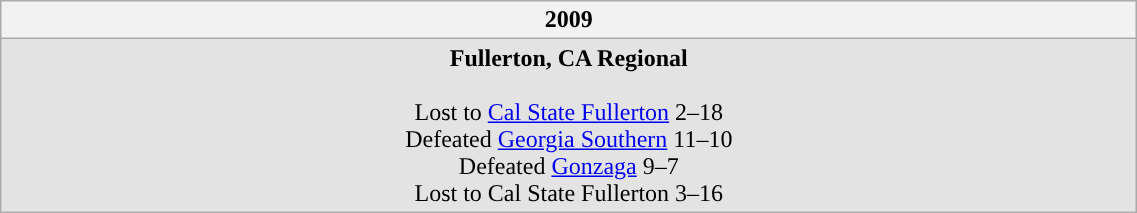<table Class="wikitable" width="60%">
<tr>
<th style="background:#">2009</th>
</tr>
<tr style="background: #e3e3e3;">
<td align="center"><strong>Fullerton, CA Regional</strong><br><br>Lost to <a href='#'>Cal State Fullerton</a> 2–18<br>Defeated <a href='#'>Georgia Southern</a> 11–10<br>
Defeated <a href='#'>Gonzaga</a> 9–7<br>Lost to Cal State Fullerton 3–16</td>
</tr>
</table>
